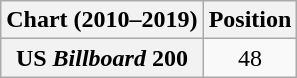<table class="wikitable plainrowheaders" style="text-align:center">
<tr>
<th scope="col">Chart (2010–2019)</th>
<th scope="col">Position</th>
</tr>
<tr>
<th scope="row">US <em>Billboard</em> 200</th>
<td>48</td>
</tr>
</table>
